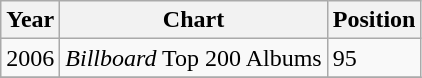<table class="wikitable">
<tr>
<th>Year</th>
<th>Chart</th>
<th>Position</th>
</tr>
<tr>
<td>2006</td>
<td><em>Billboard</em> Top 200 Albums</td>
<td>95</td>
</tr>
<tr>
</tr>
</table>
